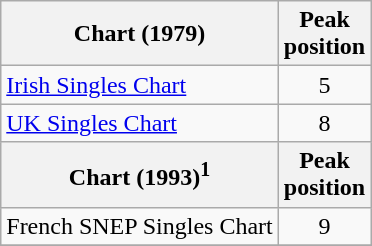<table class="wikitable sortable">
<tr>
<th>Chart (1979)</th>
<th>Peak<br>position</th>
</tr>
<tr>
<td><a href='#'>Irish Singles Chart</a></td>
<td align="center">5</td>
</tr>
<tr>
<td><a href='#'>UK Singles Chart</a></td>
<td align="center">8</td>
</tr>
<tr>
<th>Chart (1993)<sup>1</sup></th>
<th>Peak<br>position</th>
</tr>
<tr>
<td>French SNEP Singles Chart</td>
<td align="center">9</td>
</tr>
<tr>
</tr>
</table>
